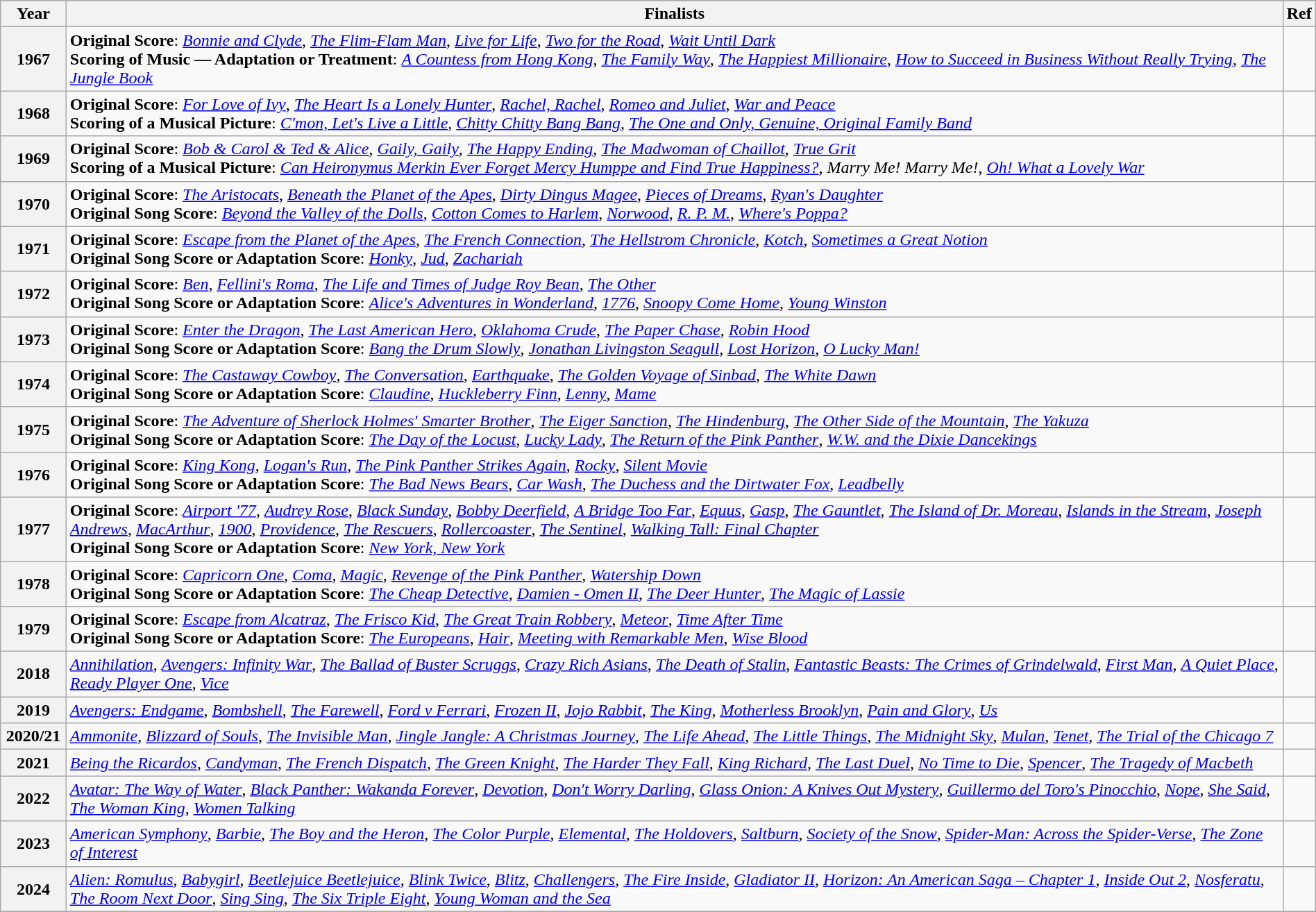<table class="wikitable" style="width:100%">
<tr bgcolor="#bebebe">
<th width="5%">Year</th>
<th width="95%">Finalists</th>
<th>Ref</th>
</tr>
<tr>
<th>1967</th>
<td><strong>Original Score</strong>:  <em><a href='#'>Bonnie and Clyde</a></em>, <em><a href='#'>The Flim-Flam Man</a></em>, <em><a href='#'>Live for Life</a></em>, <em><a href='#'>Two for the Road</a></em>, <em><a href='#'>Wait Until Dark</a></em><br><strong>Scoring of Music — Adaptation or Treatment</strong>: <em><a href='#'>A Countess from Hong Kong</a></em>, <em><a href='#'>The Family Way</a></em>, <em><a href='#'>The Happiest Millionaire</a></em>, <em><a href='#'>How to Succeed in Business Without Really Trying</a></em>, <em><a href='#'>The Jungle Book</a></em></td>
<td></td>
</tr>
<tr>
<th>1968</th>
<td><strong>Original Score</strong>:  <em><a href='#'>For Love of Ivy</a></em>, <em><a href='#'>The Heart Is a Lonely Hunter</a></em>, <em><a href='#'>Rachel, Rachel</a></em>, <em><a href='#'>Romeo and Juliet</a></em>, <em><a href='#'>War and Peace</a></em><br><strong>Scoring of a Musical Picture</strong>: <em><a href='#'>C'mon, Let's Live a Little</a></em>, <em><a href='#'>Chitty Chitty Bang Bang</a></em>, <em><a href='#'>The One and Only, Genuine, Original Family Band</a></em></td>
<td></td>
</tr>
<tr>
<th>1969</th>
<td><strong>Original Score</strong>: <em><a href='#'>Bob & Carol & Ted & Alice</a></em>, <em><a href='#'>Gaily, Gaily</a></em>, <em><a href='#'>The Happy Ending</a></em>, <em><a href='#'>The Madwoman of Chaillot</a></em>, <em><a href='#'>True Grit</a></em><br><strong>Scoring of a Musical Picture</strong>: <em><a href='#'>Can Heironymus Merkin Ever Forget Mercy Humppe and Find True Happiness?</a></em>, <em>Marry Me! Marry Me!</em>, <em><a href='#'>Oh! What a Lovely War</a></em></td>
<td></td>
</tr>
<tr>
<th>1970</th>
<td><strong>Original Score</strong>: <em><a href='#'>The Aristocats</a></em>, <em><a href='#'>Beneath the Planet of the Apes</a></em>, <em><a href='#'>Dirty Dingus Magee</a></em>, <em><a href='#'>Pieces of Dreams</a></em>, <em><a href='#'>Ryan's Daughter</a></em><br><strong>Original Song Score</strong>: <em><a href='#'>Beyond the Valley of the Dolls</a></em>, <em><a href='#'>Cotton Comes to Harlem</a></em>, <em><a href='#'>Norwood</a></em>, <em><a href='#'>R. P. M.</a></em>, <em><a href='#'>Where's Poppa?</a></em></td>
<td></td>
</tr>
<tr>
<th>1971</th>
<td><strong>Original Score</strong>: <em><a href='#'>Escape from the Planet of the Apes</a></em>, <em><a href='#'>The French Connection</a></em>, <em><a href='#'>The Hellstrom Chronicle</a></em>, <em><a href='#'>Kotch</a></em>, <em><a href='#'>Sometimes a Great Notion</a></em><br><strong>Original Song Score or Adaptation Score</strong>: <em><a href='#'>Honky</a></em>, <em><a href='#'>Jud</a></em>, <em><a href='#'>Zachariah</a></em></td>
<td></td>
</tr>
<tr>
<th>1972</th>
<td><strong>Original Score</strong>: <em><a href='#'>Ben</a></em>, <em><a href='#'>Fellini's Roma</a></em>, <em><a href='#'>The Life and Times of Judge Roy Bean</a></em>, <em><a href='#'>The Other</a></em><br><strong>Original Song Score or Adaptation Score</strong>: <em><a href='#'>Alice's Adventures in Wonderland</a></em>, <em><a href='#'>1776</a></em>, <em><a href='#'>Snoopy Come Home</a></em>, <em><a href='#'>Young Winston</a></em></td>
<td></td>
</tr>
<tr>
<th>1973</th>
<td><strong>Original Score</strong>: <em><a href='#'>Enter the Dragon</a></em>, <em><a href='#'>The Last American Hero</a></em>, <em><a href='#'>Oklahoma Crude</a></em>, <em><a href='#'>The Paper Chase</a></em>, <em><a href='#'>Robin Hood</a></em><br><strong>Original Song Score or Adaptation Score</strong>: <em><a href='#'>Bang the Drum Slowly</a></em>, <em><a href='#'>Jonathan Livingston Seagull</a></em>, <em><a href='#'>Lost Horizon</a></em>, <em><a href='#'>O Lucky Man!</a></em></td>
<td></td>
</tr>
<tr>
<th>1974</th>
<td><strong>Original Score</strong>: <em><a href='#'>The Castaway Cowboy</a></em>, <em><a href='#'>The Conversation</a></em>, <em><a href='#'>Earthquake</a></em>, <em><a href='#'>The Golden Voyage of Sinbad</a></em>, <em><a href='#'>The White Dawn</a></em><br><strong>Original Song Score or Adaptation Score</strong>: <em><a href='#'>Claudine</a></em>, <em><a href='#'>Huckleberry Finn</a></em>, <em><a href='#'>Lenny</a></em>, <em><a href='#'>Mame</a></em></td>
<td></td>
</tr>
<tr>
<th>1975</th>
<td><strong>Original Score</strong>: <em><a href='#'>The Adventure of Sherlock Holmes' Smarter Brother</a></em>, <em><a href='#'>The Eiger Sanction</a></em>, <em><a href='#'>The Hindenburg</a></em>, <em><a href='#'>The Other Side of the Mountain</a></em>, <em><a href='#'>The Yakuza</a></em><br><strong>Original Song Score or Adaptation Score</strong>: <em><a href='#'>The Day of the Locust</a></em>, <em><a href='#'>Lucky Lady</a></em>, <em><a href='#'>The Return of the Pink Panther</a></em>, <em><a href='#'>W.W. and the Dixie Dancekings</a></em></td>
<td></td>
</tr>
<tr>
<th>1976</th>
<td><strong>Original Score</strong>: <em><a href='#'>King Kong</a></em>, <em><a href='#'>Logan's Run</a></em>, <em><a href='#'>The Pink Panther Strikes Again</a></em>, <em><a href='#'>Rocky</a></em>, <em><a href='#'>Silent Movie</a></em><br><strong>Original Song Score or Adaptation Score</strong>: <em><a href='#'>The Bad News Bears</a></em>, <em><a href='#'>Car Wash</a></em>, <em><a href='#'>The Duchess and the Dirtwater Fox</a></em>, <em><a href='#'>Leadbelly</a></em></td>
<td></td>
</tr>
<tr>
<th>1977</th>
<td><strong>Original Score</strong>: <em><a href='#'>Airport '77</a></em>, <em><a href='#'>Audrey Rose</a></em>, <em><a href='#'>Black Sunday</a></em>, <em><a href='#'>Bobby Deerfield</a></em>, <em><a href='#'>A Bridge Too Far</a></em>, <em><a href='#'>Equus</a></em>, <em><a href='#'>Gasp</a></em>, <em><a href='#'>The Gauntlet</a></em>, <em><a href='#'>The Island of Dr. Moreau</a></em>, <em><a href='#'>Islands in the Stream</a></em>, <em><a href='#'>Joseph Andrews</a></em>, <em><a href='#'>MacArthur</a></em>, <em><a href='#'>1900</a></em>, <em><a href='#'>Providence</a></em>, <em><a href='#'>The Rescuers</a></em>, <em><a href='#'>Rollercoaster</a></em>, <em><a href='#'>The Sentinel</a></em>, <em><a href='#'>Walking Tall: Final Chapter</a></em><br><strong>Original Song Score or Adaptation Score</strong>: <em><a href='#'>New York, New York</a></em></td>
<td></td>
</tr>
<tr>
<th>1978</th>
<td><strong>Original Score</strong>: <em><a href='#'>Capricorn One</a></em>, <em><a href='#'>Coma</a></em>, <em><a href='#'>Magic</a></em>, <em><a href='#'>Revenge of the Pink Panther</a></em>, <em><a href='#'>Watership Down</a></em><br><strong>Original Song Score or Adaptation Score</strong>: <em><a href='#'>The Cheap Detective</a></em>, <em><a href='#'>Damien - Omen II</a></em>, <em><a href='#'>The Deer Hunter</a></em>, <em><a href='#'>The Magic of Lassie</a></em></td>
<td></td>
</tr>
<tr>
<th>1979</th>
<td><strong>Original Score</strong>: <em><a href='#'>Escape from Alcatraz</a></em>, <em><a href='#'>The Frisco Kid</a></em>, <em><a href='#'>The Great Train Robbery</a></em>, <em><a href='#'>Meteor</a></em>, <em><a href='#'>Time After Time</a></em><br><strong>Original Song Score or Adaptation Score</strong>: <em><a href='#'>The Europeans</a></em>, <em><a href='#'>Hair</a></em>, <em><a href='#'>Meeting with Remarkable Men</a></em>, <em><a href='#'>Wise Blood</a></em></td>
<td></td>
</tr>
<tr>
<th>2018</th>
<td><em><a href='#'>Annihilation</a></em>, <em><a href='#'>Avengers: Infinity War</a></em>, <em><a href='#'>The Ballad of Buster Scruggs</a></em>, <em><a href='#'>Crazy Rich Asians</a></em>, <em><a href='#'>The Death of Stalin</a></em>, <em><a href='#'>Fantastic Beasts: The Crimes of Grindelwald</a></em>, <em><a href='#'>First Man</a></em>, <em><a href='#'>A Quiet Place</a></em>, <em><a href='#'>Ready Player One</a></em>, <em><a href='#'>Vice</a></em></td>
<td></td>
</tr>
<tr>
<th>2019</th>
<td><em><a href='#'>Avengers: Endgame</a></em>, <em><a href='#'>Bombshell</a></em>, <em><a href='#'>The Farewell</a></em>, <em><a href='#'>Ford v Ferrari</a></em>, <em><a href='#'>Frozen II</a></em>, <em><a href='#'>Jojo Rabbit</a></em>, <em><a href='#'>The King</a></em>, <em><a href='#'>Motherless Brooklyn</a></em>, <em><a href='#'>Pain and Glory</a></em>, <em><a href='#'>Us</a></em></td>
<td></td>
</tr>
<tr>
<th>2020/21</th>
<td><em><a href='#'>Ammonite</a></em>, <em><a href='#'>Blizzard of Souls</a></em>, <em><a href='#'>The Invisible Man</a></em>, <em><a href='#'>Jingle Jangle: A Christmas Journey</a></em>, <em><a href='#'>The Life Ahead</a></em>, <em><a href='#'>The Little Things</a></em>, <em><a href='#'>The Midnight Sky</a></em>, <em><a href='#'>Mulan</a></em>, <em><a href='#'>Tenet</a></em>, <em><a href='#'>The Trial of the Chicago 7</a></em></td>
<td></td>
</tr>
<tr>
<th>2021</th>
<td><em><a href='#'>Being the Ricardos</a></em>, <em><a href='#'>Candyman</a></em>, <em><a href='#'>The French Dispatch</a></em>, <em><a href='#'>The Green Knight</a></em>, <em><a href='#'>The Harder They Fall</a></em>, <em><a href='#'>King Richard</a></em>, <em><a href='#'>The Last Duel</a></em>, <em><a href='#'>No Time to Die</a></em>, <em><a href='#'>Spencer</a></em>, <em><a href='#'>The Tragedy of Macbeth</a></em></td>
<td></td>
</tr>
<tr>
<th>2022</th>
<td><em><a href='#'>Avatar: The Way of Water</a></em>, <em><a href='#'>Black Panther: Wakanda Forever</a></em>, <em><a href='#'>Devotion</a></em>, <em><a href='#'>Don't Worry Darling</a></em>, <em><a href='#'>Glass Onion: A Knives Out Mystery</a></em>, <em><a href='#'>Guillermo del Toro's Pinocchio</a></em>, <em><a href='#'>Nope</a></em>, <em><a href='#'>She Said</a></em>, <em><a href='#'>The Woman King</a></em>, <em><a href='#'>Women Talking</a></em></td>
<td></td>
</tr>
<tr>
<th>2023</th>
<td><em><a href='#'>American Symphony</a></em>, <em><a href='#'>Barbie</a></em>, <em><a href='#'>The Boy and the Heron</a></em>, <em><a href='#'>The Color Purple</a></em>, <em><a href='#'>Elemental</a></em>, <em><a href='#'>The Holdovers</a></em>, <em><a href='#'>Saltburn</a></em>, <em><a href='#'>Society of the Snow</a></em>, <em><a href='#'>Spider-Man: Across the Spider-Verse</a></em>, <em><a href='#'>The Zone of Interest</a></em></td>
<td></td>
</tr>
<tr>
<th>2024</th>
<td><em><a href='#'>Alien: Romulus</a></em>, <em><a href='#'>Babygirl</a></em>, <em><a href='#'>Beetlejuice Beetlejuice</a></em>, <em><a href='#'>Blink Twice</a></em>, <a href='#'><em>Blitz</em></a>, <a href='#'><em>Challengers</em></a>, <a href='#'><em>The Fire Inside</em></a>, <em><a href='#'>Gladiator II</a></em>, <em><a href='#'>Horizon: An American Saga – Chapter 1</a></em>, <em><a href='#'>Inside Out 2</a></em>, <a href='#'><em>Nosferatu</em></a>, <em><a href='#'>The Room Next Door</a></em>, <a href='#'><em>Sing Sing</em></a>, <em><a href='#'>The Six Triple Eight</a></em>, <em><a href='#'>Young Woman and the Sea</a></em></td>
<td></td>
</tr>
<tr>
</tr>
</table>
